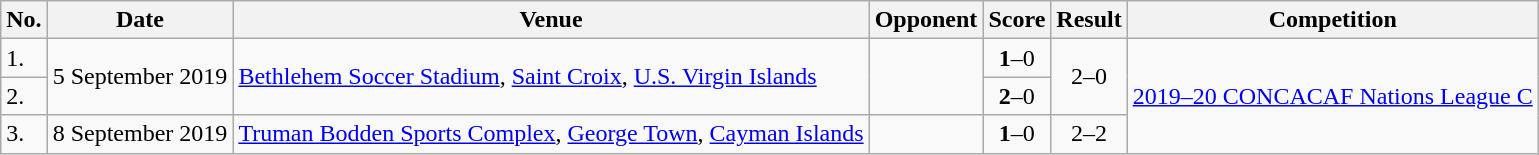<table class="wikitable" style="font-size:100%;">
<tr>
<th>No.</th>
<th>Date</th>
<th>Venue</th>
<th>Opponent</th>
<th>Score</th>
<th>Result</th>
<th>Competition</th>
</tr>
<tr>
<td>1.</td>
<td rowspan="2">5 September 2019</td>
<td rowspan="2"><a href='#'>Bethlehem Soccer Stadium</a>, <a href='#'>Saint Croix</a>, <a href='#'>U.S. Virgin Islands</a></td>
<td rowspan="2"></td>
<td align=center><strong>1</strong>–0</td>
<td rowspan="2" style="text-align:center">2–0</td>
<td rowspan="3"><a href='#'>2019–20 CONCACAF Nations League C</a></td>
</tr>
<tr>
<td>2.</td>
<td align=center><strong>2</strong>–0</td>
</tr>
<tr>
<td>3.</td>
<td>8 September 2019</td>
<td><a href='#'>Truman Bodden Sports Complex</a>, <a href='#'>George Town</a>, <a href='#'>Cayman Islands</a></td>
<td></td>
<td align=center><strong>1</strong>–0</td>
<td align=center>2–2</td>
</tr>
</table>
